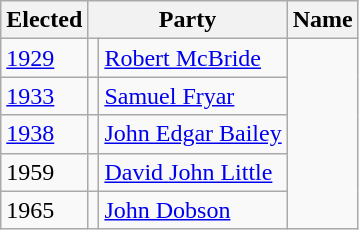<table class="wikitable">
<tr>
<th>Elected</th>
<th colspan=2>Party</th>
<th>Name</th>
</tr>
<tr>
<td><a href='#'>1929</a></td>
<td></td>
<td><a href='#'>Robert McBride</a></td>
</tr>
<tr>
<td><a href='#'>1933</a></td>
<td></td>
<td><a href='#'>Samuel Fryar</a></td>
</tr>
<tr>
<td><a href='#'>1938</a></td>
<td></td>
<td><a href='#'>John Edgar Bailey</a></td>
</tr>
<tr>
<td>1959</td>
<td></td>
<td><a href='#'>David John Little</a></td>
</tr>
<tr>
<td>1965</td>
<td></td>
<td><a href='#'>John Dobson</a></td>
</tr>
</table>
